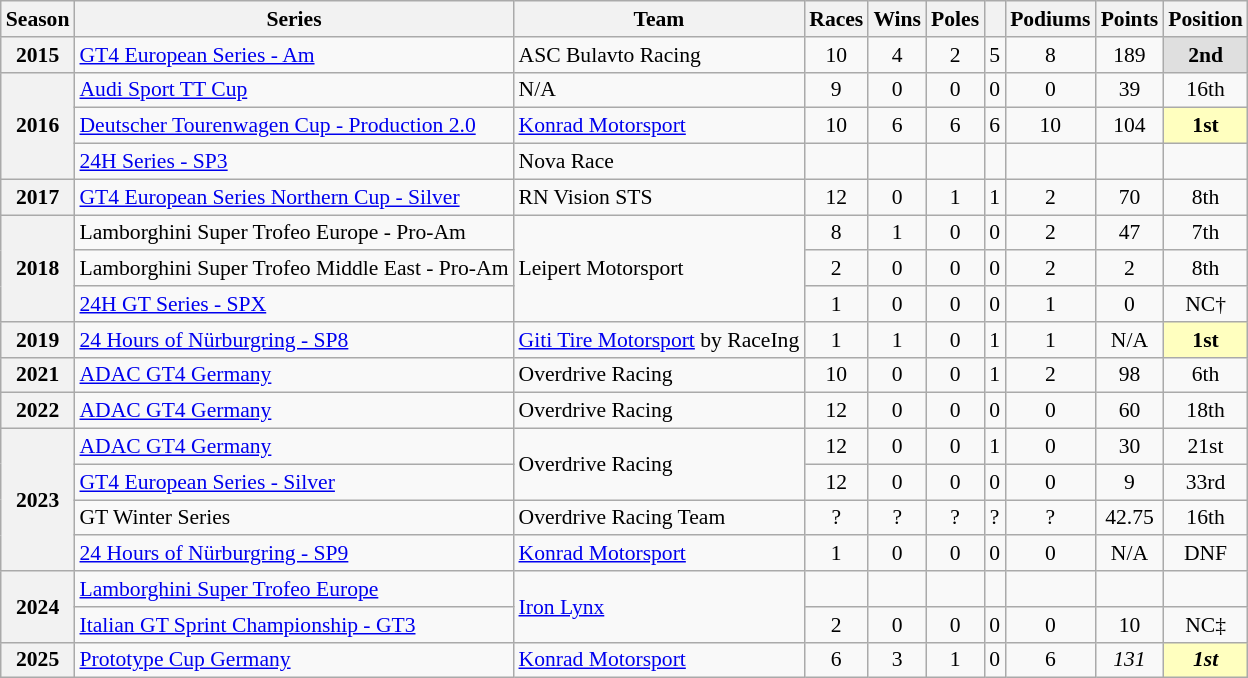<table class="wikitable" style="font-size: 90%; text-align:center">
<tr>
<th>Season</th>
<th>Series</th>
<th>Team</th>
<th>Races</th>
<th>Wins</th>
<th>Poles</th>
<th></th>
<th>Podiums</th>
<th>Points</th>
<th>Position</th>
</tr>
<tr>
<th>2015</th>
<td align=left><a href='#'>GT4 European Series - Am</a></td>
<td align=left>ASC Bulavto Racing</td>
<td>10</td>
<td>4</td>
<td>2</td>
<td>5</td>
<td>8</td>
<td>189</td>
<td style="background:#DFDFDF;"><strong>2nd</strong></td>
</tr>
<tr>
<th rowspan="3">2016</th>
<td align=left><a href='#'>Audi Sport TT Cup</a></td>
<td align=left>N/A</td>
<td>9</td>
<td>0</td>
<td>0</td>
<td>0</td>
<td>0</td>
<td>39</td>
<td>16th</td>
</tr>
<tr>
<td align=left><a href='#'>Deutscher Tourenwagen Cup - Production 2.0</a></td>
<td align=left><a href='#'>Konrad Motorsport</a></td>
<td>10</td>
<td>6</td>
<td>6</td>
<td>6</td>
<td>10</td>
<td>104</td>
<td style="background:#FFFFBF;"><strong>1st</strong></td>
</tr>
<tr>
<td align=left><a href='#'>24H Series - SP3</a></td>
<td align=left>Nova Race</td>
<td></td>
<td></td>
<td></td>
<td></td>
<td></td>
<td></td>
<td></td>
</tr>
<tr>
<th>2017</th>
<td align=left><a href='#'>GT4 European Series Northern Cup - Silver</a></td>
<td align=left>RN Vision STS</td>
<td>12</td>
<td>0</td>
<td>1</td>
<td>1</td>
<td>2</td>
<td>70</td>
<td>8th</td>
</tr>
<tr>
<th rowspan="3">2018</th>
<td align=left>Lamborghini Super Trofeo Europe - Pro-Am</td>
<td rowspan="3" align=left>Leipert Motorsport</td>
<td>8</td>
<td>1</td>
<td>0</td>
<td>0</td>
<td>2</td>
<td>47</td>
<td>7th</td>
</tr>
<tr>
<td align=left>Lamborghini Super Trofeo Middle East - Pro-Am</td>
<td>2</td>
<td>0</td>
<td>0</td>
<td>0</td>
<td>2</td>
<td>2</td>
<td>8th</td>
</tr>
<tr>
<td align=left><a href='#'>24H GT Series - SPX</a></td>
<td>1</td>
<td>0</td>
<td>0</td>
<td>0</td>
<td>1</td>
<td>0</td>
<td>NC†</td>
</tr>
<tr>
<th>2019</th>
<td align=left><a href='#'>24 Hours of Nürburgring - SP8</a></td>
<td align=left><a href='#'>Giti Tire Motorsport</a> by RaceIng</td>
<td>1</td>
<td>1</td>
<td>0</td>
<td>1</td>
<td>1</td>
<td>N/A</td>
<td style="background:#FFFFBF;"><strong>1st</strong></td>
</tr>
<tr>
<th>2021</th>
<td align=left><a href='#'>ADAC GT4 Germany</a></td>
<td align=left>Overdrive Racing</td>
<td>10</td>
<td>0</td>
<td>0</td>
<td>1</td>
<td>2</td>
<td>98</td>
<td>6th</td>
</tr>
<tr>
<th>2022</th>
<td align=left><a href='#'>ADAC GT4 Germany</a></td>
<td align=left>Overdrive Racing</td>
<td>12</td>
<td>0</td>
<td>0</td>
<td>0</td>
<td>0</td>
<td>60</td>
<td>18th</td>
</tr>
<tr>
<th rowspan="4">2023</th>
<td align=left><a href='#'>ADAC GT4 Germany</a></td>
<td rowspan="2" align=left>Overdrive Racing</td>
<td>12</td>
<td>0</td>
<td>0</td>
<td>1</td>
<td>0</td>
<td>30</td>
<td>21st</td>
</tr>
<tr>
<td align="left"><a href='#'>GT4 European Series - Silver</a></td>
<td>12</td>
<td>0</td>
<td>0</td>
<td>0</td>
<td>0</td>
<td>9</td>
<td>33rd</td>
</tr>
<tr>
<td align="left">GT Winter Series</td>
<td align="left">Overdrive Racing Team</td>
<td>?</td>
<td>?</td>
<td>?</td>
<td>?</td>
<td>?</td>
<td>42.75</td>
<td>16th</td>
</tr>
<tr>
<td align=left><a href='#'>24 Hours of Nürburgring - SP9</a></td>
<td align=left><a href='#'>Konrad Motorsport</a></td>
<td>1</td>
<td>0</td>
<td>0</td>
<td>0</td>
<td>0</td>
<td>N/A</td>
<td>DNF</td>
</tr>
<tr>
<th rowspan="2">2024</th>
<td align=left><a href='#'>Lamborghini Super Trofeo Europe</a></td>
<td rowspan="2" align="left"><a href='#'>Iron Lynx</a></td>
<td></td>
<td></td>
<td></td>
<td></td>
<td></td>
<td></td>
<td></td>
</tr>
<tr>
<td align=left><a href='#'>Italian GT Sprint Championship - GT3</a></td>
<td>2</td>
<td>0</td>
<td>0</td>
<td>0</td>
<td>0</td>
<td>10</td>
<td>NC‡</td>
</tr>
<tr>
<th>2025</th>
<td align=left><a href='#'>Prototype Cup Germany</a></td>
<td align=left><a href='#'>Konrad Motorsport</a></td>
<td>6</td>
<td>3</td>
<td>1</td>
<td>0</td>
<td>6</td>
<td><em>131</em></td>
<td style="background:#FFFFBF;"><strong><em>1st</em></strong></td>
</tr>
</table>
